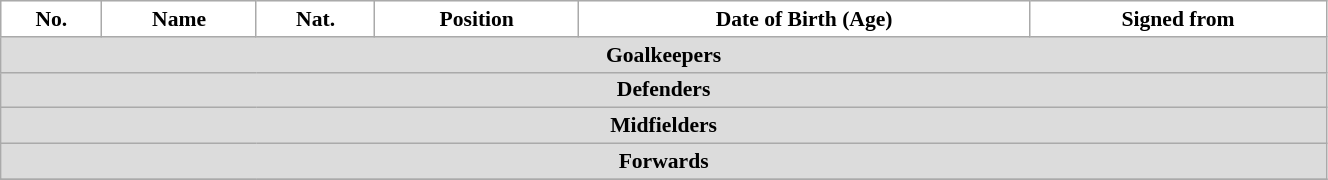<table class="wikitable" style="text-align:center; font-size:90%; width:70%">
<tr>
<th style="background:white; color:black; text-align:center;">No.</th>
<th style="background:white; color:black; text-align:center;">Name</th>
<th style="background:white; color:black; text-align:center;">Nat.</th>
<th style="background:white; color:black; text-align:center;">Position</th>
<th style="background:white; color:black; text-align:center;">Date of Birth (Age)</th>
<th style="background:white; color:black; text-align:center;">Signed from</th>
</tr>
<tr>
<th colspan=6 style="background:#DCDCDC; text-align:center;">Goalkeepers</th>
</tr>
<tr>
<th colspan=6 style="background:#DCDCDC; text-align:center;">Defenders</th>
</tr>
<tr>
<th colspan=6 style="background:#DCDCDC; text-align:center;">Midfielders</th>
</tr>
<tr>
<th colspan=6 style="background:#DCDCDC; text-align:center;">Forwards</th>
</tr>
<tr>
</tr>
</table>
